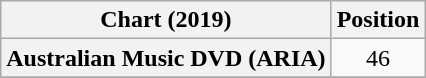<table class="wikitable sortable plainrowheaders" style="text-align:center">
<tr>
<th scope="col">Chart (2019)</th>
<th scope="col">Position</th>
</tr>
<tr>
<th scope="row">Australian Music DVD (ARIA)</th>
<td>46</td>
</tr>
<tr>
</tr>
</table>
